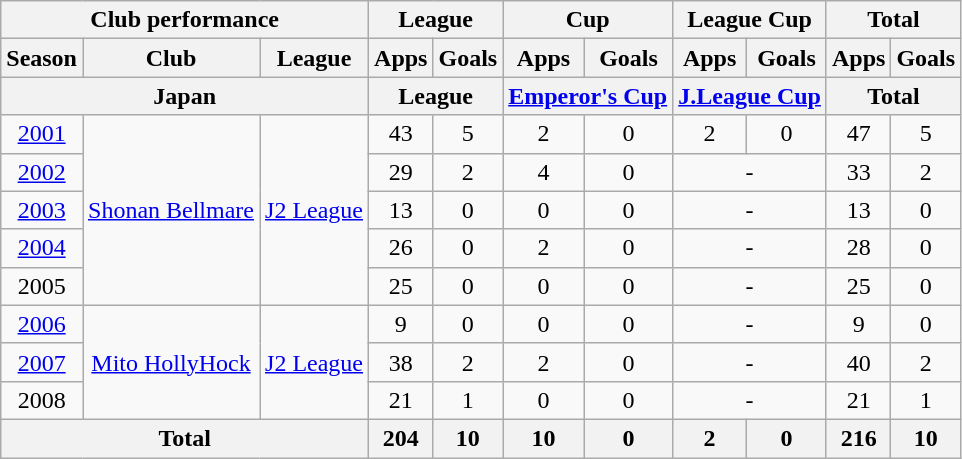<table class="wikitable" style="text-align:center;">
<tr>
<th colspan=3>Club performance</th>
<th colspan=2>League</th>
<th colspan=2>Cup</th>
<th colspan=2>League Cup</th>
<th colspan=2>Total</th>
</tr>
<tr>
<th>Season</th>
<th>Club</th>
<th>League</th>
<th>Apps</th>
<th>Goals</th>
<th>Apps</th>
<th>Goals</th>
<th>Apps</th>
<th>Goals</th>
<th>Apps</th>
<th>Goals</th>
</tr>
<tr>
<th colspan=3>Japan</th>
<th colspan=2>League</th>
<th colspan=2><a href='#'>Emperor's Cup</a></th>
<th colspan=2><a href='#'>J.League Cup</a></th>
<th colspan=2>Total</th>
</tr>
<tr>
<td><a href='#'>2001</a></td>
<td rowspan="5"><a href='#'>Shonan Bellmare</a></td>
<td rowspan="5"><a href='#'>J2 League</a></td>
<td>43</td>
<td>5</td>
<td>2</td>
<td>0</td>
<td>2</td>
<td>0</td>
<td>47</td>
<td>5</td>
</tr>
<tr>
<td><a href='#'>2002</a></td>
<td>29</td>
<td>2</td>
<td>4</td>
<td>0</td>
<td colspan="2">-</td>
<td>33</td>
<td>2</td>
</tr>
<tr>
<td><a href='#'>2003</a></td>
<td>13</td>
<td>0</td>
<td>0</td>
<td>0</td>
<td colspan="2">-</td>
<td>13</td>
<td>0</td>
</tr>
<tr>
<td><a href='#'>2004</a></td>
<td>26</td>
<td>0</td>
<td>2</td>
<td>0</td>
<td colspan="2">-</td>
<td>28</td>
<td>0</td>
</tr>
<tr>
<td>2005</td>
<td>25</td>
<td>0</td>
<td>0</td>
<td>0</td>
<td colspan="2">-</td>
<td>25</td>
<td>0</td>
</tr>
<tr>
<td><a href='#'>2006</a></td>
<td rowspan="3"><a href='#'>Mito HollyHock</a></td>
<td rowspan="3"><a href='#'>J2 League</a></td>
<td>9</td>
<td>0</td>
<td>0</td>
<td>0</td>
<td colspan="2">-</td>
<td>9</td>
<td>0</td>
</tr>
<tr>
<td><a href='#'>2007</a></td>
<td>38</td>
<td>2</td>
<td>2</td>
<td>0</td>
<td colspan="2">-</td>
<td>40</td>
<td>2</td>
</tr>
<tr>
<td>2008</td>
<td>21</td>
<td>1</td>
<td>0</td>
<td>0</td>
<td colspan="2">-</td>
<td>21</td>
<td>1</td>
</tr>
<tr>
<th colspan=3>Total</th>
<th>204</th>
<th>10</th>
<th>10</th>
<th>0</th>
<th>2</th>
<th>0</th>
<th>216</th>
<th>10</th>
</tr>
</table>
